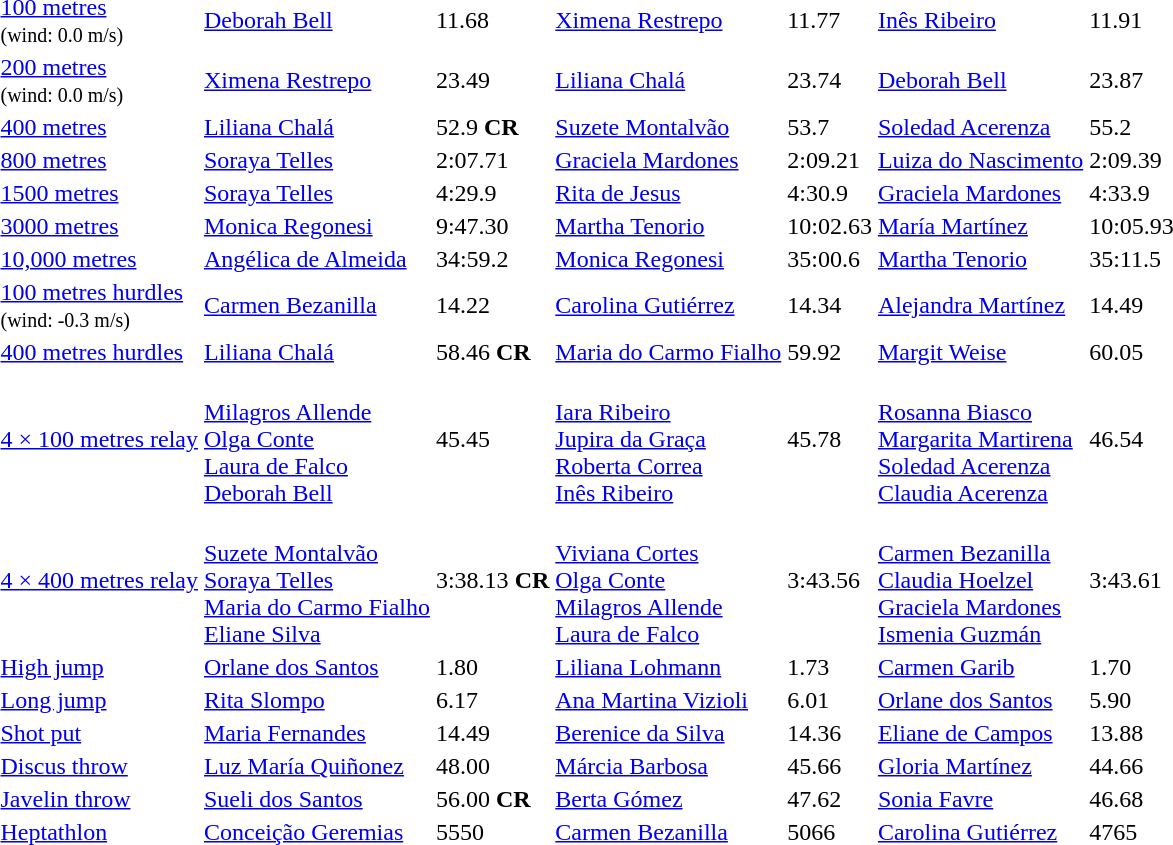<table>
<tr>
<td><a href='#'>100 metres</a><br><small>(wind: 0.0 m/s)</small></td>
<td><a href='#'>Deborah Bell</a><br> </td>
<td>11.68</td>
<td><a href='#'>Ximena Restrepo</a><br> </td>
<td>11.77</td>
<td><a href='#'>Inês Ribeiro</a><br> </td>
<td>11.91</td>
</tr>
<tr>
<td><a href='#'>200 metres</a><br><small>(wind: 0.0 m/s)</small></td>
<td><a href='#'>Ximena Restrepo</a><br> </td>
<td>23.49</td>
<td><a href='#'>Liliana Chalá</a><br> </td>
<td>23.74</td>
<td><a href='#'>Deborah Bell</a><br> </td>
<td>23.87</td>
</tr>
<tr>
<td><a href='#'>400 metres</a></td>
<td><a href='#'>Liliana Chalá</a><br> </td>
<td>52.9 <strong>CR</strong></td>
<td><a href='#'>Suzete Montalvão</a><br> </td>
<td>53.7</td>
<td><a href='#'>Soledad Acerenza</a><br> </td>
<td>55.2</td>
</tr>
<tr>
<td><a href='#'>800 metres</a></td>
<td><a href='#'>Soraya Telles</a><br> </td>
<td>2:07.71</td>
<td><a href='#'>Graciela Mardones</a><br> </td>
<td>2:09.21</td>
<td><a href='#'>Luiza do Nascimento</a><br> </td>
<td>2:09.39</td>
</tr>
<tr>
<td><a href='#'>1500 metres</a></td>
<td><a href='#'>Soraya Telles</a><br> </td>
<td>4:29.9</td>
<td><a href='#'>Rita de Jesus</a><br> </td>
<td>4:30.9</td>
<td><a href='#'>Graciela Mardones</a><br> </td>
<td>4:33.9</td>
</tr>
<tr>
<td><a href='#'>3000 metres</a></td>
<td><a href='#'>Monica Regonesi</a><br> </td>
<td>9:47.30</td>
<td><a href='#'>Martha Tenorio</a><br> </td>
<td>10:02.63</td>
<td><a href='#'>María Martínez</a><br> </td>
<td>10:05.93</td>
</tr>
<tr>
<td><a href='#'>10,000 metres</a></td>
<td><a href='#'>Angélica de Almeida</a><br> </td>
<td>34:59.2</td>
<td><a href='#'>Monica Regonesi</a><br> </td>
<td>35:00.6</td>
<td><a href='#'>Martha Tenorio</a><br> </td>
<td>35:11.5</td>
</tr>
<tr>
<td><a href='#'>100 metres hurdles</a><br><small>(wind: -0.3 m/s)</small></td>
<td><a href='#'>Carmen Bezanilla</a><br> </td>
<td>14.22</td>
<td><a href='#'>Carolina Gutiérrez</a><br> </td>
<td>14.34</td>
<td><a href='#'>Alejandra Martínez</a><br> </td>
<td>14.49</td>
</tr>
<tr>
<td><a href='#'>400 metres hurdles</a></td>
<td><a href='#'>Liliana Chalá</a><br> </td>
<td>58.46 <strong>CR</strong></td>
<td><a href='#'>Maria do Carmo Fialho</a><br> </td>
<td>59.92</td>
<td><a href='#'>Margit Weise</a><br> </td>
<td>60.05</td>
</tr>
<tr>
<td><a href='#'>4 × 100 metres relay</a></td>
<td><br><a href='#'>Milagros Allende</a><br><a href='#'>Olga Conte</a><br><a href='#'>Laura de Falco</a><br><a href='#'>Deborah Bell</a></td>
<td>45.45</td>
<td><br><a href='#'>Iara Ribeiro</a><br><a href='#'>Jupira da Graça</a><br><a href='#'>Roberta Correa</a><br><a href='#'>Inês Ribeiro</a></td>
<td>45.78</td>
<td><br><a href='#'>Rosanna Biasco</a><br><a href='#'>Margarita Martirena</a><br><a href='#'>Soledad Acerenza</a><br><a href='#'>Claudia Acerenza</a></td>
<td>46.54</td>
</tr>
<tr>
<td><a href='#'>4 × 400 metres relay</a></td>
<td><br><a href='#'>Suzete Montalvão</a><br><a href='#'>Soraya Telles</a><br><a href='#'>Maria do Carmo Fialho</a><br><a href='#'>Eliane Silva</a></td>
<td>3:38.13 <strong>CR</strong></td>
<td><br><a href='#'>Viviana Cortes</a><br><a href='#'>Olga Conte</a><br><a href='#'>Milagros Allende</a><br><a href='#'>Laura de Falco</a></td>
<td>3:43.56</td>
<td><br><a href='#'>Carmen Bezanilla</a><br><a href='#'>Claudia Hoelzel</a><br><a href='#'>Graciela Mardones</a><br><a href='#'>Ismenia Guzmán</a></td>
<td>3:43.61</td>
</tr>
<tr>
<td><a href='#'>High jump</a></td>
<td><a href='#'>Orlane dos Santos</a><br> </td>
<td>1.80</td>
<td><a href='#'>Liliana Lohmann</a><br> </td>
<td>1.73</td>
<td><a href='#'>Carmen Garib</a><br> </td>
<td>1.70</td>
</tr>
<tr>
<td><a href='#'>Long jump</a></td>
<td><a href='#'>Rita Slompo</a><br> </td>
<td>6.17</td>
<td><a href='#'>Ana Martina Vizioli</a><br> </td>
<td>6.01</td>
<td><a href='#'>Orlane dos Santos</a><br> </td>
<td>5.90</td>
</tr>
<tr>
<td><a href='#'>Shot put</a></td>
<td><a href='#'>Maria Fernandes</a><br> </td>
<td>14.49</td>
<td><a href='#'>Berenice da Silva</a><br> </td>
<td>14.36</td>
<td><a href='#'>Eliane de Campos</a><br> </td>
<td>13.88</td>
</tr>
<tr>
<td><a href='#'>Discus throw</a></td>
<td><a href='#'>Luz María Quiñonez</a><br> </td>
<td>48.00</td>
<td><a href='#'>Márcia Barbosa</a><br> </td>
<td>45.66</td>
<td><a href='#'>Gloria Martínez</a><br> </td>
<td>44.66</td>
</tr>
<tr>
<td><a href='#'>Javelin throw</a></td>
<td><a href='#'>Sueli dos Santos</a><br> </td>
<td>56.00 <strong>CR</strong></td>
<td><a href='#'>Berta Gómez</a><br> </td>
<td>47.62</td>
<td><a href='#'>Sonia Favre</a><br> </td>
<td>46.68</td>
</tr>
<tr>
<td><a href='#'>Heptathlon</a></td>
<td><a href='#'>Conceição Geremias</a><br> </td>
<td>5550</td>
<td><a href='#'>Carmen Bezanilla</a><br> </td>
<td>5066</td>
<td><a href='#'>Carolina Gutiérrez</a><br> </td>
<td>4765</td>
</tr>
</table>
